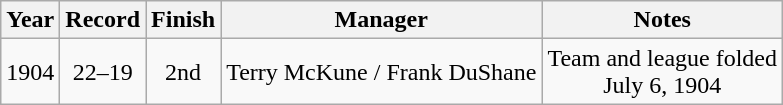<table class="wikitable">
<tr>
<th>Year</th>
<th>Record</th>
<th>Finish</th>
<th>Manager</th>
<th>Notes</th>
</tr>
<tr align=center>
<td>1904</td>
<td>22–19</td>
<td>2nd</td>
<td>Terry McKune / Frank DuShane</td>
<td>Team and league folded<br>July 6, 1904</td>
</tr>
</table>
